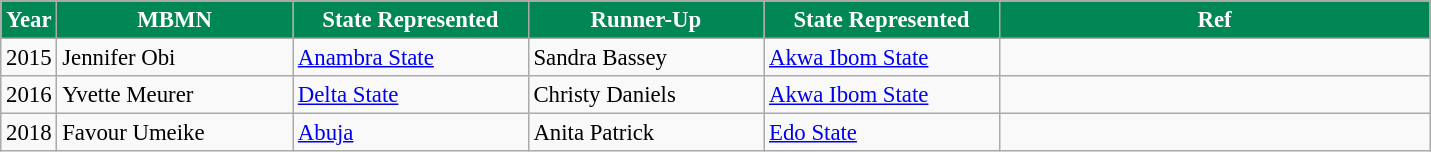<table class="wikitable sortable" style="font-size:95%;">
<tr>
<th width="30" style="background-color:#008753;color:#FFFFFF;">Year</th>
<th style="width:150px;background-color:#008753;color:#FFFFFF;">MBMN</th>
<th style="width:150px;background-color:#008753;color:#FFFFFF;">State Represented</th>
<th style="width:150px;background-color:#008753;color:#FFFFFF;">Runner-Up</th>
<th style="width:150px;background-color:#008753;color:#FFFFFF;">State Represented</th>
<th style="width:280px;background-color:#008753;color:#FFFFFF;">Ref</th>
</tr>
<tr>
<td>2015</td>
<td>Jennifer Obi</td>
<td><a href='#'>Anambra State</a></td>
<td>Sandra Bassey</td>
<td><a href='#'>Akwa Ibom State</a></td>
<td></td>
</tr>
<tr>
<td>2016</td>
<td>Yvette Meurer</td>
<td><a href='#'>Delta State</a></td>
<td>Christy Daniels</td>
<td><a href='#'>Akwa Ibom State</a></td>
<td></td>
</tr>
<tr>
<td>2018</td>
<td>Favour Umeike</td>
<td><a href='#'>Abuja</a></td>
<td>Anita Patrick</td>
<td><a href='#'>Edo State</a></td>
<td></td>
</tr>
</table>
